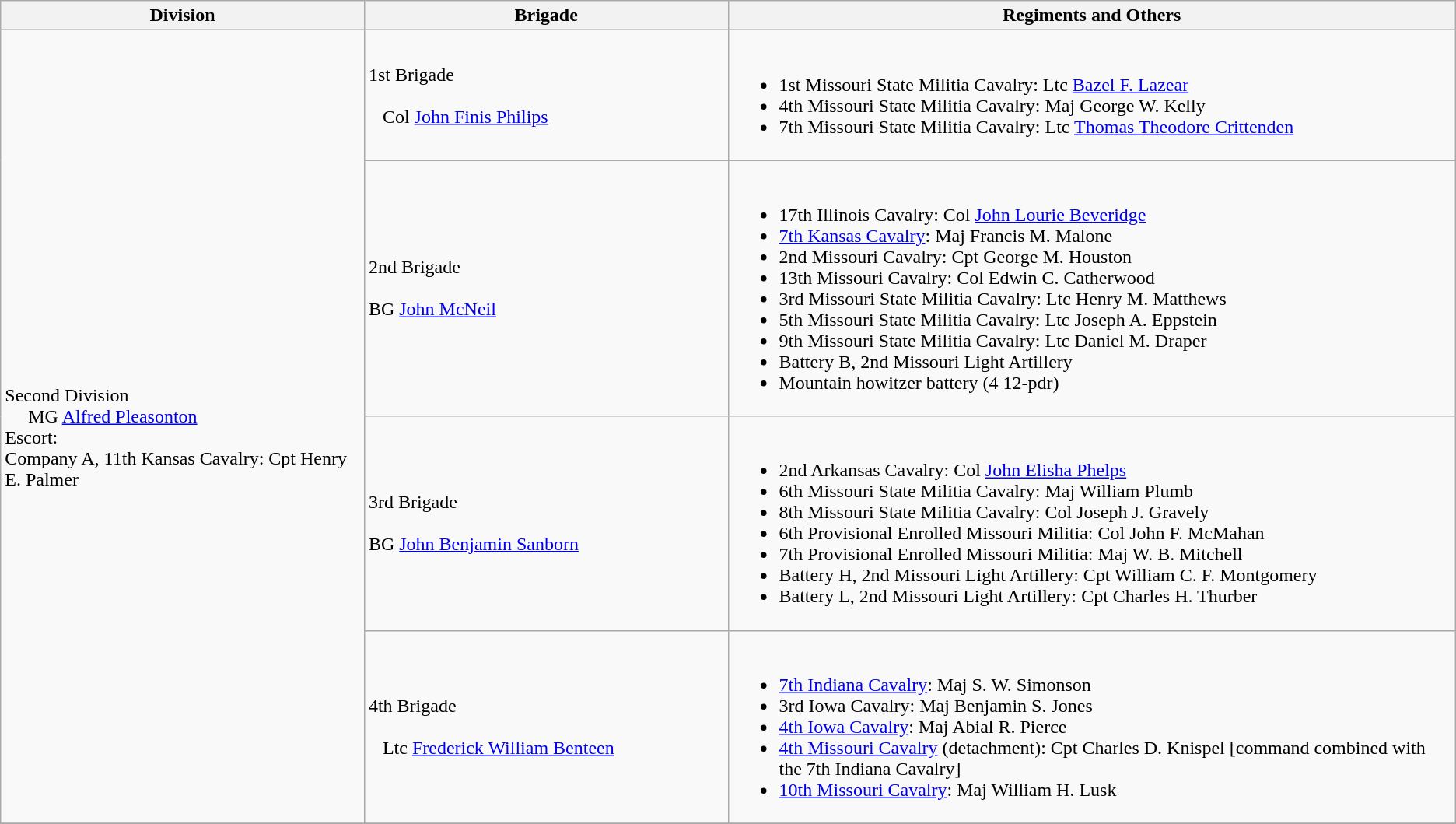<table class="wikitable">
<tr>
<th width=25%>Division</th>
<th width=25%>Brigade</th>
<th>Regiments and Others</th>
</tr>
<tr>
<td rowspan=4><br>Second Division
<br>    
MG <a href='#'>Alfred Pleasonton</a><br>
Escort:<br>
Company A, 11th Kansas Cavalry: Cpt Henry E. Palmer</td>
<td>1st Brigade<br><br>  
Col <a href='#'>John Finis Philips</a></td>
<td><br><ul><li>1st Missouri State Militia Cavalry: Ltc <a href='#'>Bazel F. Lazear</a></li><li>4th Missouri State Militia Cavalry: Maj George W. Kelly</li><li>7th Missouri State Militia Cavalry: Ltc <a href='#'>Thomas Theodore Crittenden</a></li></ul></td>
</tr>
<tr>
<td>2nd Brigade<br><br>
BG <a href='#'>John McNeil</a></td>
<td><br><ul><li>17th Illinois Cavalry: Col <a href='#'>John Lourie Beveridge</a></li><li><a href='#'>7th Kansas Cavalry</a>: Maj Francis M. Malone</li><li>2nd Missouri Cavalry: Cpt George M. Houston</li><li>13th Missouri Cavalry: Col Edwin C. Catherwood</li><li>3rd Missouri State Militia Cavalry: Ltc Henry M. Matthews</li><li>5th Missouri State Militia Cavalry: Ltc Joseph A. Eppstein</li><li>9th Missouri State Militia Cavalry: Ltc Daniel M. Draper</li><li>Battery B, 2nd Missouri Light Artillery</li><li>Mountain howitzer battery (4 12-pdr)</li></ul></td>
</tr>
<tr>
<td>3rd Brigade<br><br>
BG <a href='#'>John Benjamin Sanborn</a></td>
<td><br><ul><li>2nd Arkansas Cavalry: Col <a href='#'>John Elisha Phelps</a></li><li>6th Missouri State Militia Cavalry: Maj William Plumb</li><li>8th Missouri State Militia Cavalry: Col Joseph J. Gravely</li><li>6th Provisional Enrolled Missouri Militia: Col John F. McMahan</li><li>7th Provisional Enrolled Missouri Militia: Maj W. B. Mitchell</li><li>Battery H, 2nd Missouri Light Artillery: Cpt William C. F. Montgomery</li><li>Battery L, 2nd Missouri Light Artillery: Cpt Charles H. Thurber</li></ul></td>
</tr>
<tr>
<td>4th Brigade<br><br>  
Ltc <a href='#'>Frederick William Benteen</a></td>
<td><br><ul><li><a href='#'>7th Indiana Cavalry</a>: Maj S. W. Simonson</li><li>3rd Iowa Cavalry: Maj Benjamin S. Jones</li><li><a href='#'>4th Iowa Cavalry</a>: Maj Abial R. Pierce</li><li><a href='#'>4th Missouri Cavalry</a> (detachment): Cpt Charles D. Knispel [command combined with the 7th Indiana Cavalry]</li><li><a href='#'>10th Missouri Cavalry</a>: Maj William H. Lusk</li></ul></td>
</tr>
<tr>
</tr>
</table>
